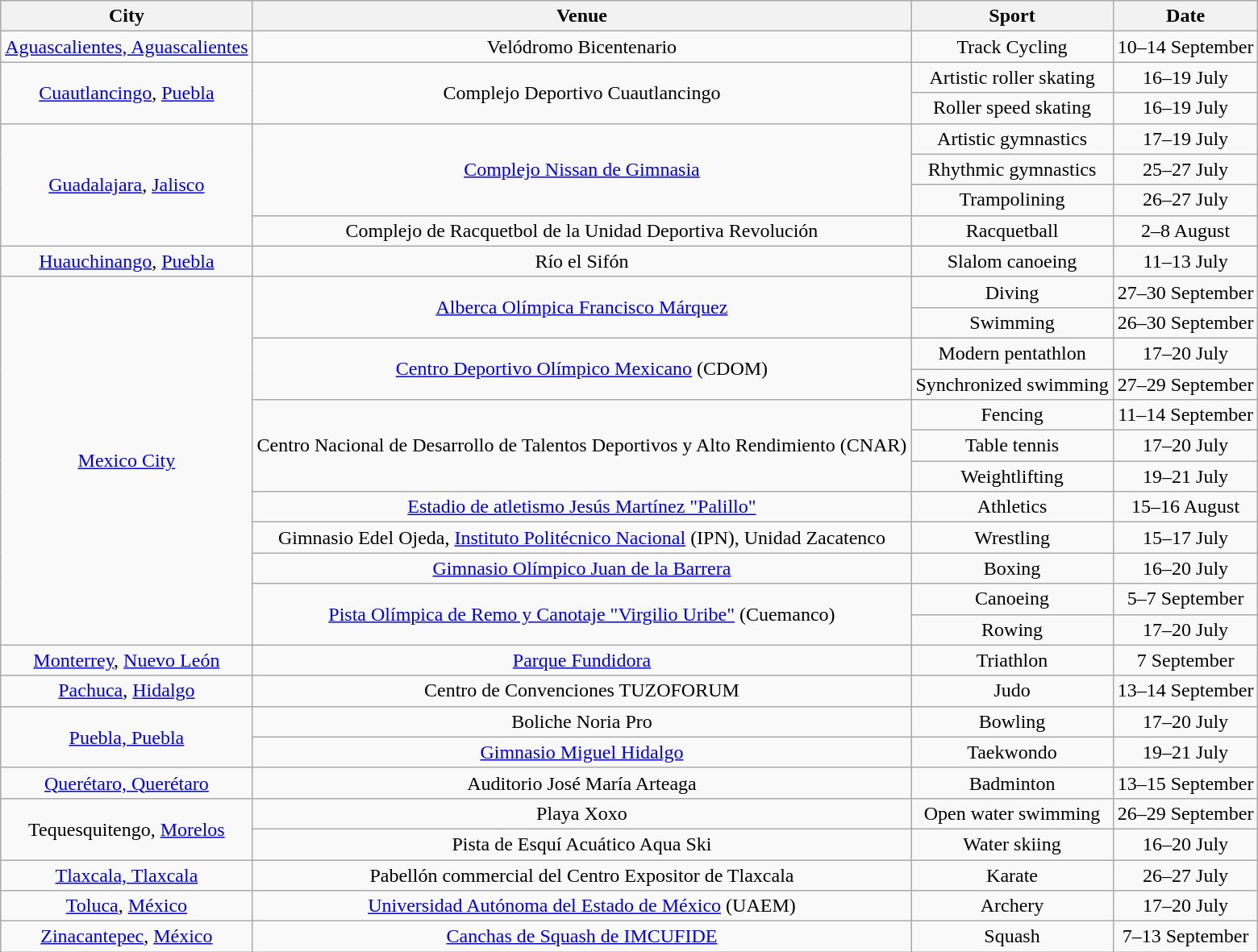<table class="wikitable" style="text-align:center">
<tr>
<th>City</th>
<th>Venue</th>
<th>Sport</th>
<th>Date</th>
</tr>
<tr>
<td><a href='#'>Aguascalientes, Aguascalientes</a></td>
<td>Velódromo Bicentenario</td>
<td>Track Cycling</td>
<td>10–14 September</td>
</tr>
<tr>
<td rowspan=2><a href='#'>Cuautlancingo</a>, <a href='#'>Puebla</a></td>
<td rowspan=2>Complejo Deportivo Cuautlancingo</td>
<td>Artistic roller skating</td>
<td>16–19 July</td>
</tr>
<tr>
<td>Roller speed skating</td>
<td>16–19 July</td>
</tr>
<tr>
<td rowspan=4><a href='#'>Guadalajara</a>, <a href='#'>Jalisco</a></td>
<td rowspan=3><a href='#'>Complejo Nissan de Gimnasia</a></td>
<td>Artistic gymnastics</td>
<td>17–19 July</td>
</tr>
<tr>
<td>Rhythmic gymnastics</td>
<td>25–27 July</td>
</tr>
<tr>
<td>Trampolining</td>
<td>26–27 July</td>
</tr>
<tr>
<td>Complejo de Racquetbol de la Unidad Deportiva Revolución</td>
<td>Racquetball</td>
<td>2–8 August</td>
</tr>
<tr>
<td><a href='#'>Huauchinango</a>, <a href='#'>Puebla</a></td>
<td>Río el Sifón</td>
<td>Slalom canoeing</td>
<td>11–13 July</td>
</tr>
<tr>
<td rowspan=12><a href='#'>Mexico City</a></td>
<td rowspan=2><a href='#'>Alberca Olímpica Francisco Márquez</a></td>
<td>Diving</td>
<td>27–30 September</td>
</tr>
<tr>
<td>Swimming</td>
<td>26–30 September</td>
</tr>
<tr>
<td rowspan=2><a href='#'>Centro Deportivo Olímpico Mexicano</a> (CDOM)</td>
<td>Modern pentathlon</td>
<td>17–20 July</td>
</tr>
<tr>
<td>Synchronized swimming</td>
<td>27–29 September</td>
</tr>
<tr>
<td rowspan=3>Centro Nacional de Desarrollo de Talentos Deportivos y Alto Rendimiento (CNAR)</td>
<td>Fencing</td>
<td>11–14 September</td>
</tr>
<tr>
<td>Table tennis</td>
<td>17–20 July</td>
</tr>
<tr>
<td>Weightlifting</td>
<td>19–21 July</td>
</tr>
<tr>
<td><a href='#'>Estadio de atletismo Jesús Martínez "Palillo"</a></td>
<td>Athletics</td>
<td>15–16 August</td>
</tr>
<tr>
<td>Gimnasio Edel Ojeda, <a href='#'>Instituto Politécnico Nacional</a> (IPN), Unidad Zacatenco</td>
<td>Wrestling</td>
<td>15–17 July</td>
</tr>
<tr>
<td><a href='#'>Gimnasio Olímpico Juan de la Barrera</a></td>
<td>Boxing</td>
<td>16–20 July</td>
</tr>
<tr>
<td rowspan=2><a href='#'>Pista Olímpica de Remo y Canotaje "Virgilio Uribe"</a> (Cuemanco)</td>
<td>Canoeing</td>
<td>5–7 September</td>
</tr>
<tr>
<td>Rowing</td>
<td>17–20 July</td>
</tr>
<tr>
<td><a href='#'>Monterrey</a>, <a href='#'>Nuevo León</a></td>
<td><a href='#'>Parque Fundidora</a></td>
<td>Triathlon</td>
<td>7 September</td>
</tr>
<tr>
<td><a href='#'>Pachuca</a>, <a href='#'>Hidalgo</a></td>
<td>Centro de Convenciones TUZOFORUM</td>
<td>Judo</td>
<td>13–14 September</td>
</tr>
<tr>
<td rowspan=2><a href='#'>Puebla, Puebla</a></td>
<td>Boliche Noria Pro</td>
<td>Bowling</td>
<td>17–20 July</td>
</tr>
<tr>
<td><a href='#'>Gimnasio Miguel Hidalgo</a></td>
<td>Taekwondo</td>
<td>19–21 July</td>
</tr>
<tr>
<td><a href='#'>Querétaro, Querétaro</a></td>
<td>Auditorio José María Arteaga</td>
<td>Badminton</td>
<td>13–15 September</td>
</tr>
<tr>
<td rowspan=2>Tequesquitengo, <a href='#'>Morelos</a></td>
<td>Playa Xoxo</td>
<td>Open water swimming</td>
<td>26–29 September</td>
</tr>
<tr>
<td>Pista de Esquí Acuático Aqua Ski</td>
<td>Water skiing</td>
<td>16–20 July</td>
</tr>
<tr>
<td><a href='#'>Tlaxcala, Tlaxcala</a></td>
<td>Pabellón commercial del Centro Expositor de Tlaxcala</td>
<td>Karate</td>
<td>26–27 July</td>
</tr>
<tr>
<td><a href='#'>Toluca</a>, <a href='#'>México</a></td>
<td><a href='#'>Universidad Autónoma del Estado de México</a> (UAEM)</td>
<td>Archery</td>
<td>17–20 July</td>
</tr>
<tr>
<td><a href='#'>Zinacantepec</a>, <a href='#'>México</a></td>
<td><a href='#'>Canchas de Squash de IMCUFIDE</a></td>
<td>Squash</td>
<td>7–13 September</td>
</tr>
</table>
